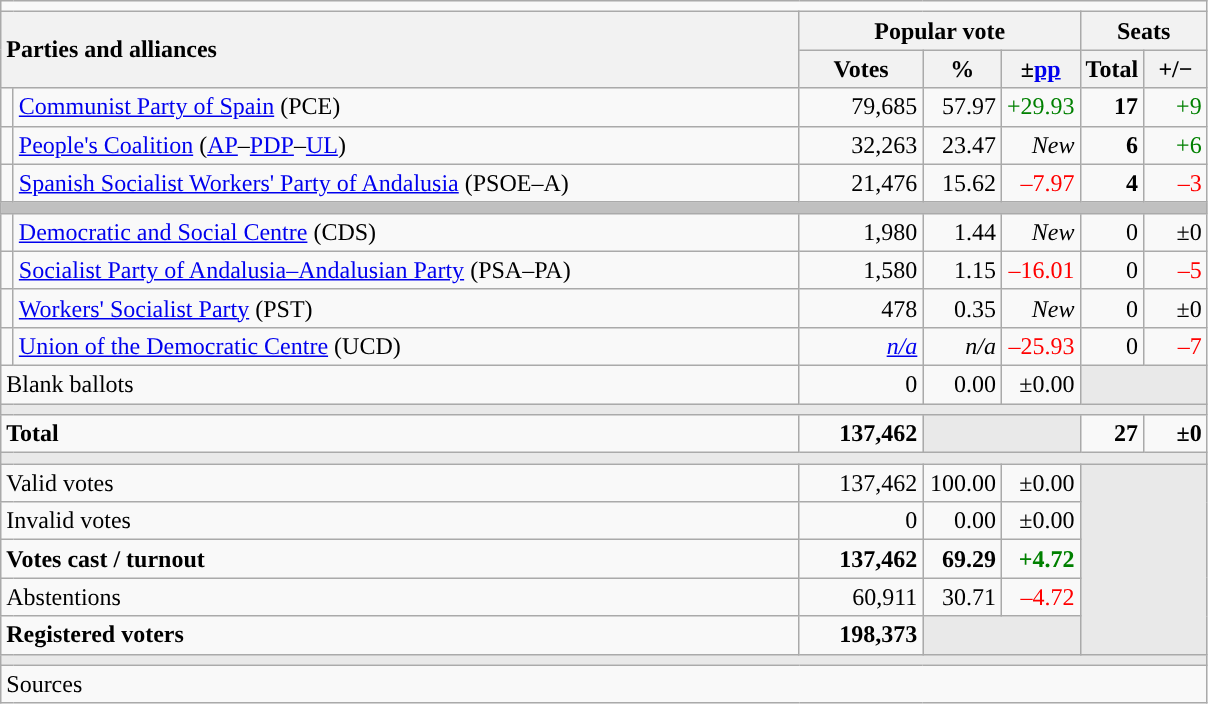<table class="wikitable" style="text-align:right;">
<tr>
<td colspan="7"></td>
</tr>
<tr>
<th style="text-align:left;" rowspan="2" colspan="2" width="525">Parties and alliances</th>
<th colspan="3">Popular vote</th>
<th colspan="2">Seats</th>
</tr>
<tr>
<th width="75">Votes</th>
<th width="45">%</th>
<th width="45">±<a href='#'>pp</a></th>
<th width="35">Total</th>
<th width="35">+/−</th>
</tr>
<tr>
<td width="1" style="color:inherit;background:"></td>
<td align="left"><a href='#'>Communist Party of Spain</a> (PCE)</td>
<td>79,685</td>
<td>57.97</td>
<td style="color:green;">+29.93</td>
<td><strong>17</strong></td>
<td style="color:green;">+9</td>
</tr>
<tr>
<td style="color:inherit;background:"></td>
<td align="left"><a href='#'>People's Coalition</a> (<a href='#'>AP</a>–<a href='#'>PDP</a>–<a href='#'>UL</a>)</td>
<td>32,263</td>
<td>23.47</td>
<td><em>New</em></td>
<td><strong>6</strong></td>
<td style="color:green;">+6</td>
</tr>
<tr>
<td style="color:inherit;background:"></td>
<td align="left"><a href='#'>Spanish Socialist Workers' Party of Andalusia</a> (PSOE–A)</td>
<td>21,476</td>
<td>15.62</td>
<td style="color:red;">–7.97</td>
<td><strong>4</strong></td>
<td style="color:red;">–3</td>
</tr>
<tr>
<td colspan="7" bgcolor="#C0C0C0"></td>
</tr>
<tr>
<td style="color:inherit;background:"></td>
<td align="left"><a href='#'>Democratic and Social Centre</a> (CDS)</td>
<td>1,980</td>
<td>1.44</td>
<td><em>New</em></td>
<td>0</td>
<td>±0</td>
</tr>
<tr>
<td style="color:inherit;background:"></td>
<td align="left"><a href='#'>Socialist Party of Andalusia–Andalusian Party</a> (PSA–PA)</td>
<td>1,580</td>
<td>1.15</td>
<td style="color:red;">–16.01</td>
<td>0</td>
<td style="color:red;">–5</td>
</tr>
<tr>
<td style="color:inherit;background:"></td>
<td align="left"><a href='#'>Workers' Socialist Party</a> (PST)</td>
<td>478</td>
<td>0.35</td>
<td><em>New</em></td>
<td>0</td>
<td>±0</td>
</tr>
<tr>
<td style="color:inherit;background:"></td>
<td align="left"><a href='#'>Union of the Democratic Centre</a> (UCD)</td>
<td><em><a href='#'>n/a</a></em></td>
<td><em>n/a</em></td>
<td style="color:red;">–25.93</td>
<td>0</td>
<td style="color:red;">–7</td>
</tr>
<tr>
<td align="left" colspan="2">Blank ballots</td>
<td>0</td>
<td>0.00</td>
<td>±0.00</td>
<td bgcolor="#E9E9E9" colspan="2"></td>
</tr>
<tr>
<td colspan="7" bgcolor="#E9E9E9"></td>
</tr>
<tr style="font-weight:bold;">
<td align="left" colspan="2">Total</td>
<td>137,462</td>
<td bgcolor="#E9E9E9" colspan="2"></td>
<td>27</td>
<td>±0</td>
</tr>
<tr>
<td colspan="7" bgcolor="#E9E9E9"></td>
</tr>
<tr>
<td align="left" colspan="2">Valid votes</td>
<td>137,462</td>
<td>100.00</td>
<td>±0.00</td>
<td bgcolor="#E9E9E9" colspan="2" rowspan="5"></td>
</tr>
<tr>
<td align="left" colspan="2">Invalid votes</td>
<td>0</td>
<td>0.00</td>
<td>±0.00</td>
</tr>
<tr style="font-weight:bold;">
<td align="left" colspan="2">Votes cast / turnout</td>
<td>137,462</td>
<td>69.29</td>
<td style="color:green;">+4.72</td>
</tr>
<tr>
<td align="left" colspan="2">Abstentions</td>
<td>60,911</td>
<td>30.71</td>
<td style="color:red;">–4.72</td>
</tr>
<tr style="font-weight:bold;">
<td align="left" colspan="2">Registered voters</td>
<td>198,373</td>
<td bgcolor="#E9E9E9" colspan="2"></td>
</tr>
<tr>
<td colspan="7" bgcolor="#E9E9E9"></td>
</tr>
<tr>
<td align="left" colspan="7">Sources</td>
</tr>
</table>
